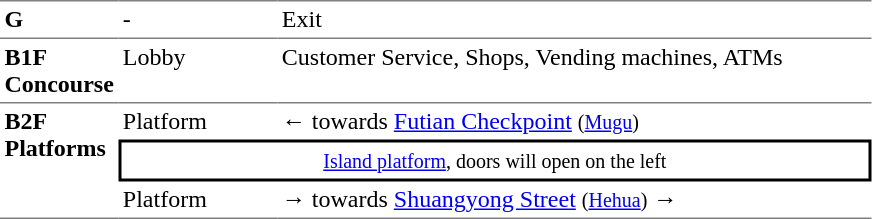<table table border=0 cellspacing=0 cellpadding=3>
<tr>
<td style="border-top:solid 1px gray;" width=50 valign=top><strong>G</strong></td>
<td style="border-top:solid 1px gray;" width=100 valign=top>-</td>
<td style="border-top:solid 1px gray;" width=390 valign=top>Exit</td>
</tr>
<tr>
<td style="border-bottom:solid 1px gray; border-top:solid 1px gray;" valign=top width=50><strong>B1F<br>Concourse</strong></td>
<td style="border-bottom:solid 1px gray; border-top:solid 1px gray;" valign=top width=100>Lobby</td>
<td style="border-bottom:solid 1px gray; border-top:solid 1px gray;" valign=top width=390>Customer Service, Shops, Vending machines, ATMs</td>
</tr>
<tr>
<td style="border-bottom:solid 1px gray;" rowspan=4 valign=top><strong>B2F<br>Platforms</strong></td>
<td>Platform</td>
<td>←  towards <a href='#'>Futian Checkpoint</a> <small>(<a href='#'>Mugu</a>)</small></td>
</tr>
<tr>
<td style="border-right:solid 2px black;border-left:solid 2px black;border-top:solid 2px black;border-bottom:solid 2px black;text-align:center;" colspan=2><small><a href='#'>Island platform</a>, doors will open on the left</small></td>
</tr>
<tr>
<td style="border-bottom:solid 1px gray;">Platform</td>
<td style="border-bottom:solid 1px gray;"><span>→</span>  towards <a href='#'>Shuangyong Street</a> <small>(<a href='#'>Hehua</a>)</small> →</td>
</tr>
</table>
